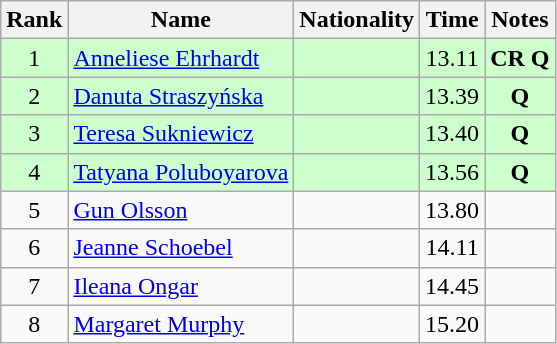<table class="wikitable sortable" style="text-align:center">
<tr>
<th>Rank</th>
<th>Name</th>
<th>Nationality</th>
<th>Time</th>
<th>Notes</th>
</tr>
<tr bgcolor=ccffcc>
<td>1</td>
<td align=left><a href='#'>Anneliese Ehrhardt</a></td>
<td align=left></td>
<td>13.11</td>
<td><strong>CR Q</strong></td>
</tr>
<tr bgcolor=ccffcc>
<td>2</td>
<td align=left><a href='#'>Danuta Straszyńska</a></td>
<td align=left></td>
<td>13.39</td>
<td><strong>Q</strong></td>
</tr>
<tr bgcolor=ccffcc>
<td>3</td>
<td align=left><a href='#'>Teresa Sukniewicz</a></td>
<td align=left></td>
<td>13.40</td>
<td><strong>Q</strong></td>
</tr>
<tr bgcolor=ccffcc>
<td>4</td>
<td align=left><a href='#'>Tatyana Poluboyarova</a></td>
<td align=left></td>
<td>13.56</td>
<td><strong>Q</strong></td>
</tr>
<tr>
<td>5</td>
<td align=left><a href='#'>Gun Olsson</a></td>
<td align=left></td>
<td>13.80</td>
<td></td>
</tr>
<tr>
<td>6</td>
<td align=left><a href='#'>Jeanne Schoebel</a></td>
<td align=left></td>
<td>14.11</td>
<td></td>
</tr>
<tr>
<td>7</td>
<td align=left><a href='#'>Ileana Ongar</a></td>
<td align=left></td>
<td>14.45</td>
<td></td>
</tr>
<tr>
<td>8</td>
<td align=left><a href='#'>Margaret Murphy</a></td>
<td align=left></td>
<td>15.20</td>
<td></td>
</tr>
</table>
